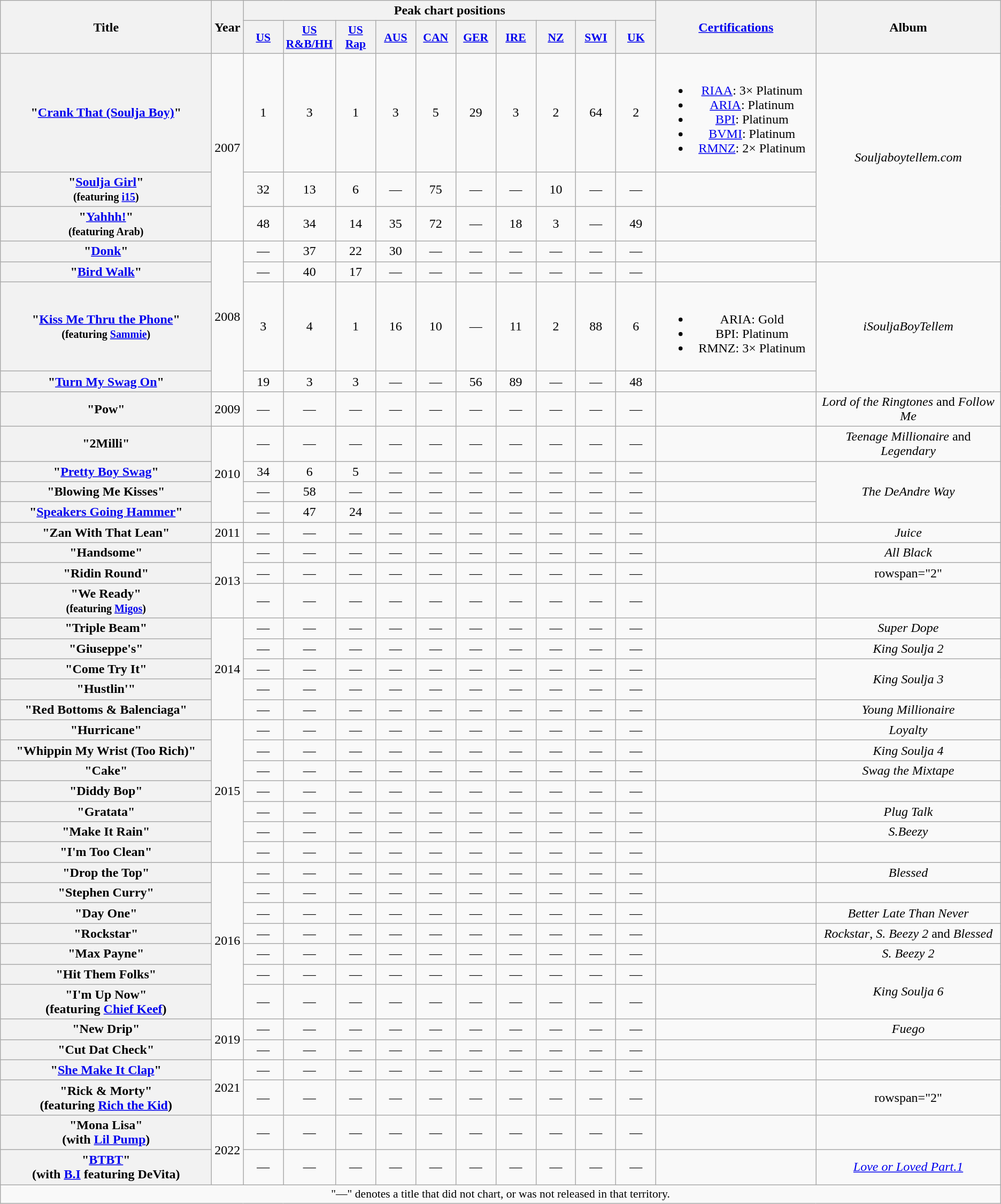<table class="wikitable plainrowheaders" style="text-align:center;">
<tr>
<th scope="col" rowspan="2" style="width:16em;">Title</th>
<th scope="col" rowspan="2">Year</th>
<th scope="col" colspan="10">Peak chart positions</th>
<th scope="col" rowspan="2" style="width:12em;"><a href='#'>Certifications</a></th>
<th scope="col" rowspan="2">Album</th>
</tr>
<tr>
<th style="width:3em;font-size:90%;"><a href='#'>US</a><br></th>
<th style="width:3em;font-size:90%;"><a href='#'>US<br>R&B/HH</a><br></th>
<th style="width:3em;font-size:90%;"><a href='#'>US<br>Rap</a><br></th>
<th style="width:3em;font-size:90%;"><a href='#'>AUS</a><br></th>
<th style="width:3em;font-size:90%;"><a href='#'>CAN</a><br></th>
<th style="width:3em;font-size:90%;"><a href='#'>GER</a><br></th>
<th style="width:3em;font-size:90%;"><a href='#'>IRE</a><br></th>
<th style="width:3em;font-size:90%;"><a href='#'>NZ</a><br></th>
<th style="width:3em;font-size:90%;"><a href='#'>SWI</a><br></th>
<th style="width:3em;font-size:90%;"><a href='#'>UK</a><br></th>
</tr>
<tr>
<th scope="row">"<a href='#'>Crank That (Soulja Boy)</a>"</th>
<td rowspan="3">2007</td>
<td>1</td>
<td>3</td>
<td>1</td>
<td>3</td>
<td>5</td>
<td>29</td>
<td>3</td>
<td>2</td>
<td>64</td>
<td>2</td>
<td><br><ul><li><a href='#'>RIAA</a>: 3× Platinum</li><li><a href='#'>ARIA</a>: Platinum</li><li><a href='#'>BPI</a>: Platinum</li><li><a href='#'>BVMI</a>: Platinum</li><li><a href='#'>RMNZ</a>: 2× Platinum</li></ul></td>
<td rowspan="4"><em>Souljaboytellem.com</em></td>
</tr>
<tr>
<th scope="row">"<a href='#'>Soulja Girl</a>"<br><small>(featuring <a href='#'>i15</a>)</small></th>
<td>32</td>
<td>13</td>
<td>6</td>
<td>—</td>
<td>75</td>
<td>—</td>
<td>—</td>
<td>10</td>
<td>—</td>
<td>—</td>
<td></td>
</tr>
<tr>
<th scope="row">"<a href='#'>Yahhh!</a>"<br><small>(featuring Arab)</small></th>
<td>48</td>
<td>34</td>
<td>14</td>
<td>35</td>
<td>72</td>
<td>—</td>
<td>18</td>
<td>3</td>
<td>—</td>
<td>49</td>
<td></td>
</tr>
<tr>
<th scope="row">"<a href='#'>Donk</a>"</th>
<td rowspan="4">2008</td>
<td>—</td>
<td>37</td>
<td>22</td>
<td>30</td>
<td>—</td>
<td>—</td>
<td>—</td>
<td>—</td>
<td>—</td>
<td>—</td>
<td></td>
</tr>
<tr>
<th scope="row">"<a href='#'>Bird Walk</a>"</th>
<td>—</td>
<td>40</td>
<td>17</td>
<td>—</td>
<td>—</td>
<td>—</td>
<td>—</td>
<td>—</td>
<td>—</td>
<td>—</td>
<td></td>
<td rowspan="3"><em>iSouljaBoyTellem</em></td>
</tr>
<tr>
<th scope="row">"<a href='#'>Kiss Me Thru the Phone</a>"<br><small>(featuring <a href='#'>Sammie</a>)</small></th>
<td>3</td>
<td>4</td>
<td>1</td>
<td>16</td>
<td>10</td>
<td>—</td>
<td>11</td>
<td>2</td>
<td>88</td>
<td>6</td>
<td><br><ul><li>ARIA: Gold</li><li>BPI: Platinum</li><li>RMNZ: 3× Platinum</li></ul></td>
</tr>
<tr>
<th scope="row">"<a href='#'>Turn My Swag On</a>"</th>
<td>19</td>
<td>3</td>
<td>3</td>
<td>—</td>
<td>—</td>
<td>56</td>
<td>89</td>
<td>—</td>
<td>—</td>
<td>48</td>
<td></td>
</tr>
<tr>
<th scope="row">"Pow"</th>
<td>2009</td>
<td>—</td>
<td>—</td>
<td>—</td>
<td>—</td>
<td>—</td>
<td>—</td>
<td>—</td>
<td>—</td>
<td>—</td>
<td>—</td>
<td></td>
<td><em>Lord of the Ringtones</em> and <em>Follow Me</em></td>
</tr>
<tr>
<th scope="row">"2Milli"</th>
<td rowspan="4">2010</td>
<td>—</td>
<td>—</td>
<td>—</td>
<td>—</td>
<td>—</td>
<td>—</td>
<td>—</td>
<td>—</td>
<td>—</td>
<td>—</td>
<td></td>
<td><em>Teenage Millionaire</em> and <em>Legendary</em></td>
</tr>
<tr>
<th scope="row">"<a href='#'>Pretty Boy Swag</a>"</th>
<td>34</td>
<td>6</td>
<td>5</td>
<td>—</td>
<td>—</td>
<td>—</td>
<td>—</td>
<td>—</td>
<td>—</td>
<td>—</td>
<td></td>
<td rowspan="3"><em>The DeAndre Way</em></td>
</tr>
<tr>
<th scope="row">"Blowing Me Kisses"</th>
<td>—</td>
<td>58</td>
<td>—</td>
<td>—</td>
<td>—</td>
<td>—</td>
<td>—</td>
<td>—</td>
<td>—</td>
<td>—</td>
<td></td>
</tr>
<tr>
<th scope="row">"<a href='#'>Speakers Going Hammer</a>"</th>
<td>—</td>
<td>47</td>
<td>24</td>
<td>—</td>
<td>—</td>
<td>—</td>
<td>—</td>
<td>—</td>
<td>—</td>
<td>—</td>
<td></td>
</tr>
<tr>
<th scope="row">"Zan With That Lean"</th>
<td>2011</td>
<td>—</td>
<td>—</td>
<td>—</td>
<td>—</td>
<td>—</td>
<td>—</td>
<td>—</td>
<td>—</td>
<td>—</td>
<td>—</td>
<td></td>
<td><em>Juice</em></td>
</tr>
<tr>
<th scope="row">"Handsome"</th>
<td rowspan="3">2013</td>
<td>—</td>
<td>—</td>
<td>—</td>
<td>—</td>
<td>—</td>
<td>—</td>
<td>—</td>
<td>—</td>
<td>—</td>
<td>—</td>
<td></td>
<td><em>All Black</em></td>
</tr>
<tr>
<th scope="row">"Ridin Round"</th>
<td>—</td>
<td>—</td>
<td>—</td>
<td>—</td>
<td>—</td>
<td>—</td>
<td>—</td>
<td>—</td>
<td>—</td>
<td>—</td>
<td></td>
<td>rowspan="2" </td>
</tr>
<tr>
<th scope="row">"We Ready"<br><small>(featuring <a href='#'>Migos</a>)</small></th>
<td>—</td>
<td>—</td>
<td>—</td>
<td>—</td>
<td>—</td>
<td>—</td>
<td>—</td>
<td>—</td>
<td>—</td>
<td>—</td>
<td></td>
</tr>
<tr>
<th scope="row">"Triple Beam"</th>
<td rowspan="5">2014</td>
<td>—</td>
<td>—</td>
<td>—</td>
<td>—</td>
<td>—</td>
<td>—</td>
<td>—</td>
<td>—</td>
<td>—</td>
<td>—</td>
<td></td>
<td><em>Super Dope</em></td>
</tr>
<tr>
<th scope="row">"Giuseppe's"</th>
<td>—</td>
<td>—</td>
<td>—</td>
<td>—</td>
<td>—</td>
<td>—</td>
<td>—</td>
<td>—</td>
<td>—</td>
<td>—</td>
<td></td>
<td><em>King Soulja 2</em></td>
</tr>
<tr>
<th scope="row">"Come Try It"</th>
<td>—</td>
<td>—</td>
<td>—</td>
<td>—</td>
<td>—</td>
<td>—</td>
<td>—</td>
<td>—</td>
<td>—</td>
<td>—</td>
<td></td>
<td rowspan="2"><em>King Soulja 3</em></td>
</tr>
<tr>
<th scope="row">"Hustlin'"</th>
<td>—</td>
<td>—</td>
<td>—</td>
<td>—</td>
<td>—</td>
<td>—</td>
<td>—</td>
<td>—</td>
<td>—</td>
<td>—</td>
<td></td>
</tr>
<tr>
<th scope="row">"Red Bottoms & Balenciaga"</th>
<td>—</td>
<td>—</td>
<td>—</td>
<td>—</td>
<td>—</td>
<td>—</td>
<td>—</td>
<td>—</td>
<td>—</td>
<td>—</td>
<td></td>
<td><em>Young Millionaire</em></td>
</tr>
<tr>
<th scope="row">"Hurricane"</th>
<td rowspan="7">2015</td>
<td>—</td>
<td>—</td>
<td>—</td>
<td>—</td>
<td>—</td>
<td>—</td>
<td>—</td>
<td>—</td>
<td>—</td>
<td>—</td>
<td></td>
<td><em>Loyalty</em></td>
</tr>
<tr>
<th scope="row">"Whippin My Wrist (Too Rich)"</th>
<td>—</td>
<td>—</td>
<td>—</td>
<td>—</td>
<td>—</td>
<td>—</td>
<td>—</td>
<td>—</td>
<td>—</td>
<td>—</td>
<td></td>
<td><em>King Soulja 4</em></td>
</tr>
<tr>
<th scope="row">"Cake"</th>
<td>—</td>
<td>—</td>
<td>—</td>
<td>—</td>
<td>—</td>
<td>—</td>
<td>—</td>
<td>—</td>
<td>—</td>
<td>—</td>
<td></td>
<td><em>Swag the Mixtape</em></td>
</tr>
<tr>
<th scope="row">"Diddy Bop"</th>
<td>—</td>
<td>—</td>
<td>—</td>
<td>—</td>
<td>—</td>
<td>—</td>
<td>—</td>
<td>—</td>
<td>—</td>
<td>—</td>
<td></td>
<td></td>
</tr>
<tr>
<th scope="row">"Gratata"</th>
<td>—</td>
<td>—</td>
<td>—</td>
<td>—</td>
<td>—</td>
<td>—</td>
<td>—</td>
<td>—</td>
<td>—</td>
<td>—</td>
<td></td>
<td><em>Plug Talk</em></td>
</tr>
<tr>
<th scope="row">"Make It Rain"</th>
<td>—</td>
<td>—</td>
<td>—</td>
<td>—</td>
<td>—</td>
<td>—</td>
<td>—</td>
<td>—</td>
<td>—</td>
<td>—</td>
<td></td>
<td><em>S.Beezy</em></td>
</tr>
<tr>
<th scope="row">"I'm Too Clean"</th>
<td>—</td>
<td>—</td>
<td>—</td>
<td>—</td>
<td>—</td>
<td>—</td>
<td>—</td>
<td>—</td>
<td>—</td>
<td>—</td>
<td></td>
<td></td>
</tr>
<tr>
<th scope="row">"Drop the Top"</th>
<td rowspan="7">2016</td>
<td>—</td>
<td>—</td>
<td>—</td>
<td>—</td>
<td>—</td>
<td>—</td>
<td>—</td>
<td>—</td>
<td>—</td>
<td>—</td>
<td></td>
<td><em>Blessed</em></td>
</tr>
<tr>
<th scope="row">"Stephen Curry"</th>
<td>—</td>
<td>—</td>
<td>—</td>
<td>—</td>
<td>—</td>
<td>—</td>
<td>—</td>
<td>—</td>
<td>—</td>
<td>—</td>
<td></td>
<td></td>
</tr>
<tr>
<th scope="row">"Day One"</th>
<td>—</td>
<td>—</td>
<td>—</td>
<td>—</td>
<td>—</td>
<td>—</td>
<td>—</td>
<td>—</td>
<td>—</td>
<td>—</td>
<td></td>
<td><em>Better Late Than Never</em></td>
</tr>
<tr>
<th scope="row">"Rockstar"</th>
<td>—</td>
<td>—</td>
<td>—</td>
<td>—</td>
<td>—</td>
<td>—</td>
<td>—</td>
<td>—</td>
<td>—</td>
<td>—</td>
<td></td>
<td><em>Rockstar</em>, <em>S. Beezy 2</em> and <em>Blessed</em></td>
</tr>
<tr>
<th scope="row">"Max Payne"</th>
<td>—</td>
<td>—</td>
<td>—</td>
<td>—</td>
<td>—</td>
<td>—</td>
<td>—</td>
<td>—</td>
<td>—</td>
<td>—</td>
<td></td>
<td><em>S. Beezy 2</em></td>
</tr>
<tr>
<th scope="row">"Hit Them Folks"</th>
<td>—</td>
<td>—</td>
<td>—</td>
<td>—</td>
<td>—</td>
<td>—</td>
<td>—</td>
<td>—</td>
<td>—</td>
<td>—</td>
<td></td>
<td rowspan="2"><em>King Soulja 6</em></td>
</tr>
<tr>
<th scope="row">"I'm Up Now"<br><span>(featuring <a href='#'>Chief Keef</a>)</span></th>
<td>—</td>
<td>—</td>
<td>—</td>
<td>—</td>
<td>—</td>
<td>—</td>
<td>—</td>
<td>—</td>
<td>—</td>
<td>—</td>
<td></td>
</tr>
<tr>
<th scope="row">"New Drip"</th>
<td rowspan="2">2019</td>
<td>—</td>
<td>—</td>
<td>—</td>
<td>—</td>
<td>—</td>
<td>—</td>
<td>—</td>
<td>—</td>
<td>—</td>
<td>—</td>
<td></td>
<td><em>Fuego</em></td>
</tr>
<tr>
<th scope="row">"Cut Dat Check"</th>
<td>—</td>
<td>—</td>
<td>—</td>
<td>—</td>
<td>—</td>
<td>—</td>
<td>—</td>
<td>—</td>
<td>—</td>
<td>—</td>
<td></td>
<td></td>
</tr>
<tr>
<th scope="row">"<a href='#'>She Make It Clap</a>"</th>
<td rowspan="2">2021</td>
<td>—</td>
<td>—</td>
<td>—</td>
<td>—</td>
<td>—</td>
<td>—</td>
<td>—</td>
<td>—</td>
<td>—</td>
<td>—</td>
<td></td>
<td></td>
</tr>
<tr>
<th scope="row">"Rick & Morty"<br><span>(featuring <a href='#'>Rich the Kid</a>)</span></th>
<td>—</td>
<td>—</td>
<td>—</td>
<td>—</td>
<td>—</td>
<td>—</td>
<td>—</td>
<td>—</td>
<td>—</td>
<td>—</td>
<td></td>
<td>rowspan="2" </td>
</tr>
<tr>
<th scope="row">"Mona Lisa" <br><span>(with <a href='#'>Lil Pump</a>)</span></th>
<td rowspan="2">2022</td>
<td>—</td>
<td>—</td>
<td>—</td>
<td>—</td>
<td>—</td>
<td>—</td>
<td>—</td>
<td>—</td>
<td>—</td>
<td>—</td>
<td></td>
</tr>
<tr>
<th scope="row">"<a href='#'>BTBT</a>" <br><span>(with <a href='#'>B.I</a> featuring DeVita)</span></th>
<td>—</td>
<td>—</td>
<td>—</td>
<td>—</td>
<td>—</td>
<td>—</td>
<td>—</td>
<td>—</td>
<td>—</td>
<td>—</td>
<td></td>
<td><em><a href='#'>Love or Loved Part.1</a></em></td>
</tr>
<tr>
<td colspan="14" style="font-size:90%">"—" denotes a title that did not chart, or was not released in that territory.</td>
</tr>
</table>
